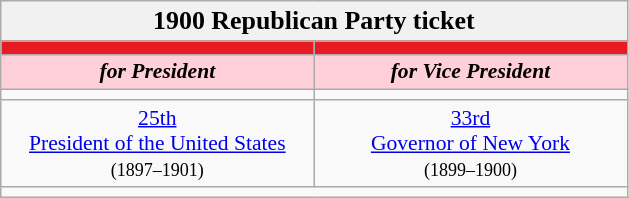<table class="wikitable" style="font-size:90%; text-align:center;">
<tr>
<td style="background:#f1f1f1;" colspan="30"><big><strong>1900 Republican Party ticket</strong></big></td>
</tr>
<tr>
<th style="width:3em; font-size:135%; background:#E81B23; width:200px;"><a href='#'></a></th>
<th style="width:3em; font-size:135%; background:#E81B23; width:200px;"><a href='#'></a></th>
</tr>
<tr style="color:#000; font-size:100%; background:#FFD0D7;">
<td style="width:3em; width:200px;"><strong><em>for President</em></strong></td>
<td style="width:3em; width:200px;"><strong><em>for Vice President</em></strong></td>
</tr>
<tr>
<td></td>
<td></td>
</tr>
<tr>
<td><a href='#'>25th</a><br><a href='#'>President of the United States</a><br><small>(1897–1901)</small></td>
<td><a href='#'>33rd</a><br><a href='#'>Governor of New York</a><br><small>(1899–1900)</small></td>
</tr>
<tr>
<td colspan=2></td>
</tr>
</table>
